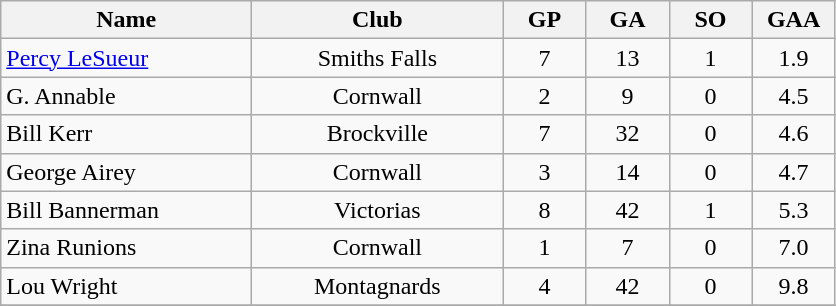<table class="wikitable" style="text-align:center;">
<tr>
<th style="width:10em">Name</th>
<th style="width:10em">Club</th>
<th style="width:3em">GP</th>
<th style="width:3em">GA</th>
<th style="width:3em">SO</th>
<th style="width:3em">GAA</th>
</tr>
<tr>
<td align="left"><a href='#'>Percy LeSueur</a></td>
<td>Smiths Falls</td>
<td>7</td>
<td>13</td>
<td>1</td>
<td>1.9</td>
</tr>
<tr>
<td align="left">G. Annable</td>
<td>Cornwall</td>
<td>2</td>
<td>9</td>
<td>0</td>
<td>4.5</td>
</tr>
<tr>
<td align="left">Bill Kerr</td>
<td>Brockville</td>
<td>7</td>
<td>32</td>
<td>0</td>
<td>4.6</td>
</tr>
<tr>
<td align="left">George Airey</td>
<td>Cornwall</td>
<td>3</td>
<td>14</td>
<td>0</td>
<td>4.7</td>
</tr>
<tr>
<td align="left">Bill Bannerman</td>
<td>Victorias</td>
<td>8</td>
<td>42</td>
<td>1</td>
<td>5.3</td>
</tr>
<tr>
<td align="left">Zina Runions</td>
<td>Cornwall</td>
<td>1</td>
<td>7</td>
<td>0</td>
<td>7.0</td>
</tr>
<tr>
<td align="left">Lou Wright</td>
<td>Montagnards</td>
<td>4</td>
<td>42</td>
<td>0</td>
<td>9.8</td>
</tr>
<tr>
</tr>
</table>
